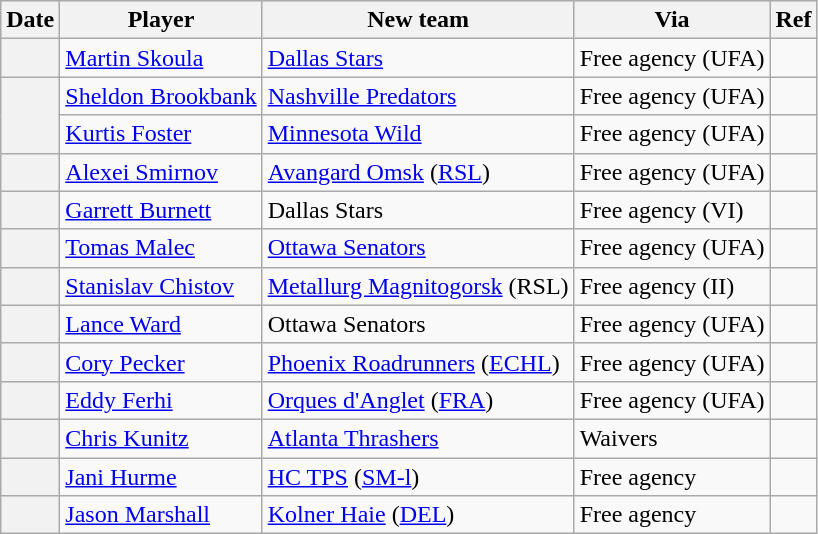<table class="wikitable plainrowheaders">
<tr style="background:#ddd; text-align:center;">
<th>Date</th>
<th>Player</th>
<th>New team</th>
<th>Via</th>
<th>Ref</th>
</tr>
<tr>
<th scope="row"></th>
<td><a href='#'>Martin Skoula</a></td>
<td><a href='#'>Dallas Stars</a></td>
<td>Free agency (UFA)</td>
<td></td>
</tr>
<tr>
<th scope="row" rowspan=2></th>
<td><a href='#'>Sheldon Brookbank</a></td>
<td><a href='#'>Nashville Predators</a></td>
<td>Free agency (UFA)</td>
<td></td>
</tr>
<tr>
<td><a href='#'>Kurtis Foster</a></td>
<td><a href='#'>Minnesota Wild</a></td>
<td>Free agency (UFA)</td>
<td></td>
</tr>
<tr>
<th scope="row"></th>
<td><a href='#'>Alexei Smirnov</a></td>
<td><a href='#'>Avangard Omsk</a> (<a href='#'>RSL</a>)</td>
<td>Free agency (UFA)</td>
<td></td>
</tr>
<tr>
<th scope="row"></th>
<td><a href='#'>Garrett Burnett</a></td>
<td>Dallas Stars</td>
<td>Free agency (VI)</td>
<td></td>
</tr>
<tr>
<th scope="row"></th>
<td><a href='#'>Tomas Malec</a></td>
<td><a href='#'>Ottawa Senators</a></td>
<td>Free agency (UFA)</td>
<td></td>
</tr>
<tr>
<th scope="row"></th>
<td><a href='#'>Stanislav Chistov</a></td>
<td><a href='#'>Metallurg Magnitogorsk</a> (RSL)</td>
<td>Free agency (II)</td>
<td></td>
</tr>
<tr>
<th scope="row"></th>
<td><a href='#'>Lance Ward</a></td>
<td>Ottawa Senators</td>
<td>Free agency (UFA)</td>
<td></td>
</tr>
<tr>
<th scope="row"></th>
<td><a href='#'>Cory Pecker</a></td>
<td><a href='#'>Phoenix Roadrunners</a> (<a href='#'>ECHL</a>)</td>
<td>Free agency (UFA)</td>
<td></td>
</tr>
<tr>
<th scope="row"></th>
<td><a href='#'>Eddy Ferhi</a></td>
<td><a href='#'>Orques d'Anglet</a> (<a href='#'>FRA</a>)</td>
<td>Free agency (UFA)</td>
<td></td>
</tr>
<tr>
<th scope="row"></th>
<td><a href='#'>Chris Kunitz</a></td>
<td><a href='#'>Atlanta Thrashers</a></td>
<td>Waivers</td>
<td></td>
</tr>
<tr>
<th scope="row"></th>
<td><a href='#'>Jani Hurme</a></td>
<td><a href='#'>HC TPS</a> (<a href='#'>SM-l</a>)</td>
<td>Free agency</td>
<td></td>
</tr>
<tr>
<th scope="row"></th>
<td><a href='#'>Jason Marshall</a></td>
<td><a href='#'>Kolner Haie</a> (<a href='#'>DEL</a>)</td>
<td>Free agency</td>
<td></td>
</tr>
</table>
